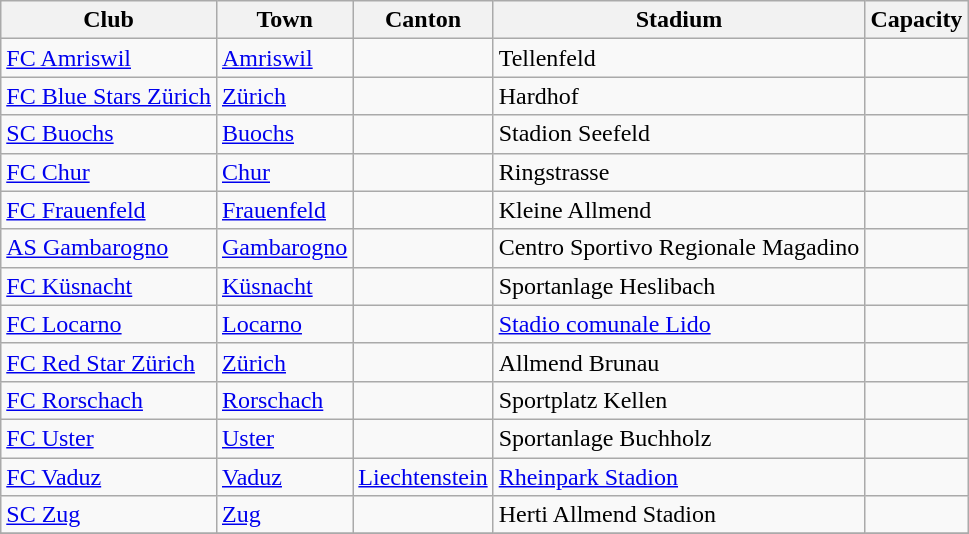<table class="wikitable">
<tr>
<th>Club</th>
<th>Town</th>
<th>Canton</th>
<th>Stadium</th>
<th>Capacity</th>
</tr>
<tr>
<td><a href='#'>FC Amriswil</a></td>
<td><a href='#'>Amriswil</a></td>
<td></td>
<td>Tellenfeld</td>
<td></td>
</tr>
<tr>
<td><a href='#'>FC Blue Stars Zürich</a></td>
<td><a href='#'>Zürich</a></td>
<td></td>
<td>Hardhof</td>
<td></td>
</tr>
<tr>
<td><a href='#'>SC Buochs</a></td>
<td><a href='#'>Buochs</a></td>
<td></td>
<td>Stadion Seefeld</td>
<td></td>
</tr>
<tr>
<td><a href='#'>FC Chur</a></td>
<td><a href='#'>Chur</a></td>
<td></td>
<td>Ringstrasse</td>
<td></td>
</tr>
<tr>
<td><a href='#'>FC Frauenfeld</a></td>
<td><a href='#'>Frauenfeld</a></td>
<td></td>
<td>Kleine Allmend</td>
<td></td>
</tr>
<tr>
<td><a href='#'>AS Gambarogno</a></td>
<td><a href='#'>Gambarogno</a></td>
<td></td>
<td>Centro Sportivo Regionale Magadino</td>
<td></td>
</tr>
<tr>
<td><a href='#'>FC Küsnacht</a></td>
<td><a href='#'>Küsnacht</a></td>
<td></td>
<td>Sportanlage Heslibach</td>
<td></td>
</tr>
<tr>
<td><a href='#'>FC Locarno</a></td>
<td><a href='#'>Locarno</a></td>
<td></td>
<td><a href='#'>Stadio comunale Lido</a></td>
<td></td>
</tr>
<tr>
<td><a href='#'>FC Red Star Zürich</a></td>
<td><a href='#'>Zürich</a></td>
<td></td>
<td>Allmend Brunau</td>
<td></td>
</tr>
<tr>
<td><a href='#'>FC Rorschach</a></td>
<td><a href='#'>Rorschach</a></td>
<td></td>
<td>Sportplatz Kellen</td>
<td></td>
</tr>
<tr>
<td><a href='#'>FC Uster</a></td>
<td><a href='#'>Uster</a></td>
<td></td>
<td>Sportanlage Buchholz</td>
<td></td>
</tr>
<tr>
<td><a href='#'>FC Vaduz</a></td>
<td><a href='#'>Vaduz</a></td>
<td> <a href='#'>Liechtenstein</a></td>
<td><a href='#'>Rheinpark Stadion</a></td>
<td></td>
</tr>
<tr>
<td><a href='#'>SC Zug</a></td>
<td><a href='#'>Zug</a></td>
<td></td>
<td>Herti Allmend Stadion</td>
<td></td>
</tr>
<tr>
</tr>
</table>
